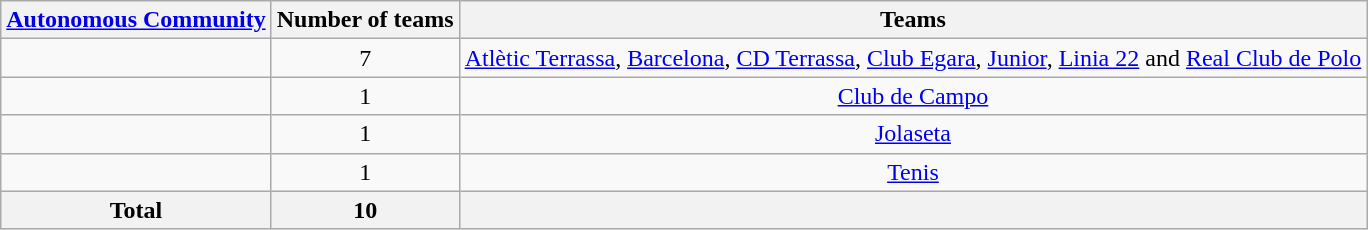<table class="wikitable">
<tr>
<th><a href='#'>Autonomous Community</a></th>
<th>Number of teams</th>
<th>Teams</th>
</tr>
<tr>
<td></td>
<td align=center>7</td>
<td align=center><a href='#'>Atlètic Terrassa</a>, <a href='#'>Barcelona</a>, <a href='#'>CD Terrassa</a>, <a href='#'>Club Egara</a>, <a href='#'>Junior</a>, <a href='#'>Linia 22</a> and <a href='#'>Real Club de Polo</a></td>
</tr>
<tr>
<td></td>
<td align=center>1</td>
<td align=center><a href='#'>Club de Campo</a></td>
</tr>
<tr>
<td></td>
<td align=center>1</td>
<td align=center><a href='#'>Jolaseta</a></td>
</tr>
<tr>
<td></td>
<td align=center>1</td>
<td align=center><a href='#'>Tenis</a></td>
</tr>
<tr>
<th>Total</th>
<th>10</th>
<th></th>
</tr>
</table>
